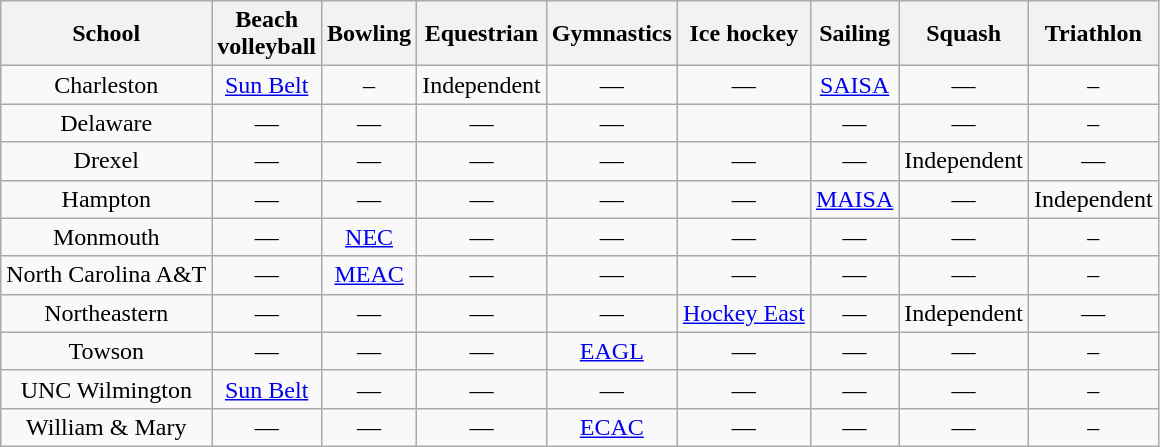<table class="wikitable" style="text-align: center">
<tr>
<th>School</th>
<th>Beach<br>volleyball</th>
<th>Bowling</th>
<th>Equestrian</th>
<th>Gymnastics</th>
<th>Ice hockey</th>
<th>Sailing</th>
<th>Squash</th>
<th>Triathlon</th>
</tr>
<tr>
<td>Charleston</td>
<td><a href='#'>Sun Belt</a></td>
<td>–</td>
<td>Independent</td>
<td>—</td>
<td>—</td>
<td><a href='#'>SAISA</a></td>
<td>—</td>
<td>–</td>
</tr>
<tr>
<td>Delaware</td>
<td>—</td>
<td>—</td>
<td>—</td>
<td>—</td>
<td></td>
<td>—</td>
<td>—</td>
<td>–</td>
</tr>
<tr>
<td>Drexel</td>
<td>—</td>
<td>—</td>
<td>—</td>
<td>—</td>
<td>—</td>
<td>—</td>
<td>Independent</td>
<td>—</td>
</tr>
<tr>
<td>Hampton</td>
<td>—</td>
<td>—</td>
<td>—</td>
<td>—</td>
<td>—</td>
<td><a href='#'>MAISA</a></td>
<td>—</td>
<td>Independent</td>
</tr>
<tr>
<td>Monmouth</td>
<td>—</td>
<td><a href='#'>NEC</a></td>
<td>—</td>
<td>—</td>
<td>—</td>
<td>—</td>
<td>—</td>
<td>–</td>
</tr>
<tr>
<td>North Carolina A&T</td>
<td>—</td>
<td><a href='#'>MEAC</a></td>
<td>—</td>
<td>—</td>
<td>—</td>
<td>—</td>
<td>—</td>
<td>–</td>
</tr>
<tr>
<td>Northeastern</td>
<td>—</td>
<td>—</td>
<td>—</td>
<td>—</td>
<td><a href='#'>Hockey East</a></td>
<td>—</td>
<td>Independent</td>
<td>—</td>
</tr>
<tr>
<td>Towson</td>
<td>—</td>
<td>—</td>
<td>—</td>
<td><a href='#'>EAGL</a></td>
<td>—</td>
<td>—</td>
<td>—</td>
<td>–</td>
</tr>
<tr>
<td>UNC Wilmington</td>
<td><a href='#'>Sun Belt</a></td>
<td>—</td>
<td>—</td>
<td>—</td>
<td>—</td>
<td>—</td>
<td>—</td>
<td>–</td>
</tr>
<tr>
<td>William & Mary</td>
<td>—</td>
<td>—</td>
<td>—</td>
<td><a href='#'>ECAC</a></td>
<td>—</td>
<td>—</td>
<td>—</td>
<td>–</td>
</tr>
</table>
